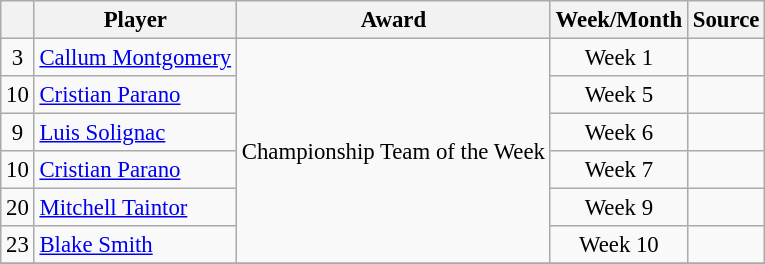<table class="wikitable sortable" style="text-align:left; font-size:95%;">
<tr>
<th></th>
<th>Player</th>
<th>Award</th>
<th>Week/Month</th>
<th>Source</th>
</tr>
<tr>
<td align=center>3</td>
<td> <a href='#'>Callum Montgomery</a></td>
<td rowspan=6 align=center>Championship Team of the Week</td>
<td rowspan=1 style="text-align:center;">Week 1</td>
<td align=center></td>
</tr>
<tr>
<td align=center>10</td>
<td> <a href='#'>Cristian Parano</a></td>
<td rowspan=1 style="text-align:center;">Week 5</td>
<td align=center></td>
</tr>
<tr>
<td align=center>9</td>
<td> <a href='#'>Luis Solignac</a></td>
<td rowspan=1 style="text-align:center;">Week 6</td>
<td align=center></td>
</tr>
<tr>
<td align=center>10</td>
<td> <a href='#'>Cristian Parano</a></td>
<td rowspan=1 style="text-align:center;">Week 7</td>
<td align=center></td>
</tr>
<tr>
<td align=center>20</td>
<td> <a href='#'>Mitchell Taintor</a></td>
<td rowspan=1 style="text-align:center;">Week 9</td>
<td align=center></td>
</tr>
<tr>
<td align=center>23</td>
<td> <a href='#'>Blake Smith</a></td>
<td rowspan=1 style="text-align:center;">Week 10</td>
<td align=center></td>
</tr>
<tr>
</tr>
</table>
